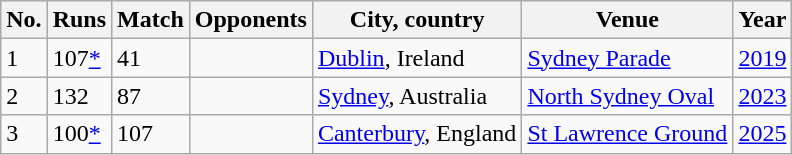<table class="wikitable">
<tr>
<th>No.</th>
<th>Runs</th>
<th>Match</th>
<th>Opponents</th>
<th>City, country</th>
<th>Venue</th>
<th>Year</th>
</tr>
<tr>
<td>1</td>
<td>107<a href='#'>*</a></td>
<td>41</td>
<td></td>
<td><a href='#'>Dublin</a>, Ireland</td>
<td><a href='#'>Sydney Parade</a></td>
<td><a href='#'>2019</a></td>
</tr>
<tr>
<td>2</td>
<td>132</td>
<td>87</td>
<td></td>
<td><a href='#'>Sydney</a>, Australia</td>
<td><a href='#'>North Sydney Oval</a></td>
<td><a href='#'>2023</a></td>
</tr>
<tr>
<td>3</td>
<td>100<a href='#'>*</a></td>
<td>107</td>
<td></td>
<td><a href='#'>Canterbury</a>, England</td>
<td><a href='#'>St Lawrence Ground</a></td>
<td><a href='#'>2025</a></td>
</tr>
</table>
